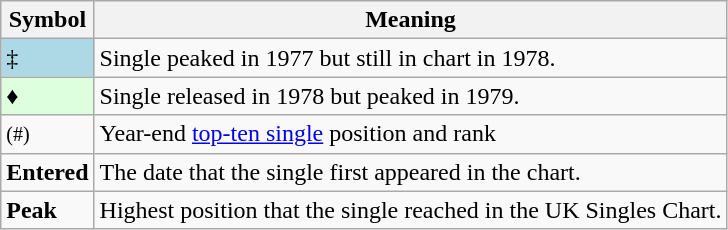<table Class="wikitable">
<tr>
<th>Symbol</th>
<th>Meaning</th>
</tr>
<tr>
<td bgcolor=lightblue>‡</td>
<td>Single peaked in 1977 but still in chart in 1978.</td>
</tr>
<tr>
<td bgcolor=#DDFFDD>♦</td>
<td>Single released in 1978 but peaked in 1979.</td>
</tr>
<tr>
<td><small>(#)</small></td>
<td>Year-end <a href='#'>top-ten single</a> position and rank</td>
</tr>
<tr>
<td><strong>Entered</strong></td>
<td>The date that the single first appeared in the chart.</td>
</tr>
<tr>
<td><strong>Peak</strong></td>
<td>Highest position that the single reached in the UK Singles Chart.</td>
</tr>
</table>
